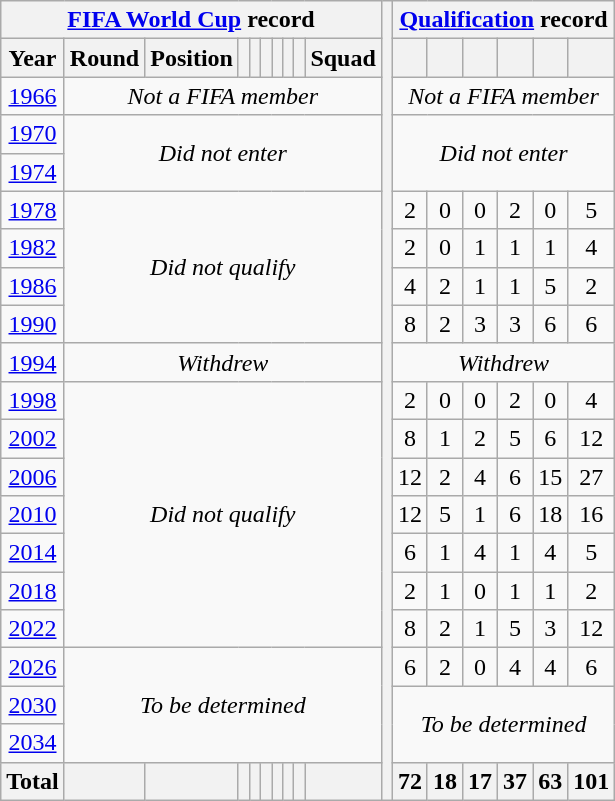<table class="wikitable" style="text-align: center;">
<tr>
<th colspan=10><a href='#'>FIFA World Cup</a> record</th>
<th rowspan="28"></th>
<th colspan=6><a href='#'>Qualification</a> record</th>
</tr>
<tr>
<th>Year</th>
<th>Round</th>
<th>Position</th>
<th></th>
<th></th>
<th></th>
<th></th>
<th></th>
<th></th>
<th>Squad</th>
<th></th>
<th></th>
<th></th>
<th></th>
<th></th>
<th></th>
</tr>
<tr>
<td> <a href='#'>1966</a></td>
<td colspan=9><em>Not a FIFA member</em></td>
<td colspan=6><em>Not a FIFA member</em></td>
</tr>
<tr>
<td> <a href='#'>1970</a></td>
<td rowspan=2 colspan=9><em>Did not enter</em></td>
<td rowspan=2 colspan=6><em>Did not enter</em></td>
</tr>
<tr>
<td> <a href='#'>1974</a></td>
</tr>
<tr>
<td> <a href='#'>1978</a></td>
<td rowspan=4 colspan=9><em>Did not qualify</em></td>
<td>2</td>
<td>0</td>
<td>0</td>
<td>2</td>
<td>0</td>
<td>5</td>
</tr>
<tr>
<td> <a href='#'>1982</a></td>
<td>2</td>
<td>0</td>
<td>1</td>
<td>1</td>
<td>1</td>
<td>4</td>
</tr>
<tr>
<td> <a href='#'>1986</a></td>
<td>4</td>
<td>2</td>
<td>1</td>
<td>1</td>
<td>5</td>
<td>2</td>
</tr>
<tr>
<td> <a href='#'>1990</a></td>
<td>8</td>
<td>2</td>
<td>3</td>
<td>3</td>
<td>6</td>
<td>6</td>
</tr>
<tr>
<td> <a href='#'>1994</a></td>
<td colspan=9><em>Withdrew</em></td>
<td colspan=6><em>Withdrew</em></td>
</tr>
<tr>
<td> <a href='#'>1998</a></td>
<td rowspan=7 colspan=9><em>Did not qualify</em></td>
<td>2</td>
<td>0</td>
<td>0</td>
<td>2</td>
<td>0</td>
<td>4</td>
</tr>
<tr>
<td>  <a href='#'>2002</a></td>
<td>8</td>
<td>1</td>
<td>2</td>
<td>5</td>
<td>6</td>
<td>12</td>
</tr>
<tr>
<td> <a href='#'>2006</a></td>
<td>12</td>
<td>2</td>
<td>4</td>
<td>6</td>
<td>15</td>
<td>27</td>
</tr>
<tr>
<td> <a href='#'>2010</a></td>
<td>12</td>
<td>5</td>
<td>1</td>
<td>6</td>
<td>18</td>
<td>16</td>
</tr>
<tr>
<td> <a href='#'>2014</a></td>
<td>6</td>
<td>1</td>
<td>4</td>
<td>1</td>
<td>4</td>
<td>5</td>
</tr>
<tr>
<td> <a href='#'>2018</a></td>
<td>2</td>
<td>1</td>
<td>0</td>
<td>1</td>
<td>1</td>
<td>2</td>
</tr>
<tr>
<td> <a href='#'>2022</a></td>
<td>8</td>
<td>2</td>
<td>1</td>
<td>5</td>
<td>3</td>
<td>12</td>
</tr>
<tr>
<td>   <a href='#'>2026</a></td>
<td rowspan=3 colspan=9><em>To be determined</em></td>
<td>6</td>
<td>2</td>
<td>0</td>
<td>4</td>
<td>4</td>
<td>6</td>
</tr>
<tr>
<td>   <a href='#'>2030</a></td>
<td rowspan=2 colspan=6><em>To be determined</em></td>
</tr>
<tr>
<td> <a href='#'>2034</a></td>
</tr>
<tr>
<th>Total</th>
<th></th>
<th></th>
<th></th>
<th></th>
<th></th>
<th></th>
<th></th>
<th></th>
<th></th>
<th>72</th>
<th>18</th>
<th>17</th>
<th>37</th>
<th>63</th>
<th>101</th>
</tr>
</table>
